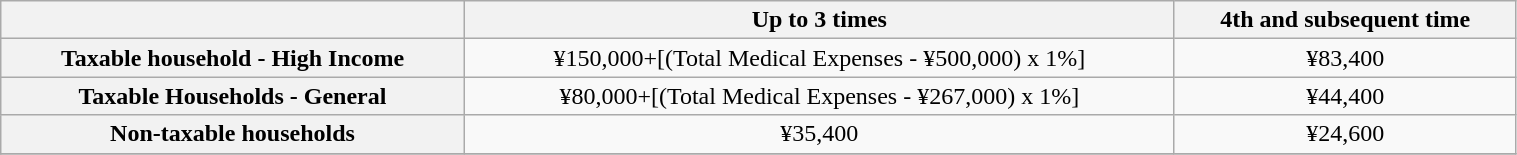<table class="wikitable" style="text-align:center; width:80%;">
<tr>
<th scope="col"></th>
<th scope="col">Up to 3 times</th>
<th scope="col">4th and subsequent time</th>
</tr>
<tr>
<th scope="row">Taxable household - High Income</th>
<td>¥150,000+[(Total Medical Expenses - ¥500,000) x 1%]</td>
<td>¥83,400</td>
</tr>
<tr>
<th scope="row">Taxable Households - General</th>
<td>¥80,000+[(Total Medical Expenses - ¥267,000) x 1%]</td>
<td>¥44,400</td>
</tr>
<tr>
<th scope="row">Non-taxable households</th>
<td>¥35,400</td>
<td>¥24,600</td>
</tr>
<tr>
</tr>
</table>
